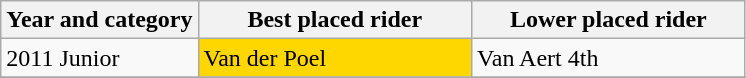<table class=wikitable>
<tr>
<th>Year and category</th>
<th width=175>Best placed rider</th>
<th width=175>Lower placed rider</th>
</tr>
<tr>
<td>2011 Junior</td>
<td bgcolor="FFD700"> Van der Poel</td>
<td> Van Aert 4th</td>
</tr>
<tr>
</tr>
</table>
